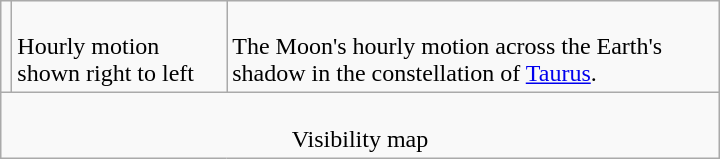<table class=wikitable width=480>
<tr>
<td></td>
<td><br>Hourly motion shown right to left</td>
<td><br>The Moon's hourly motion across the Earth's shadow in the constellation of <a href='#'>Taurus</a>.</td>
</tr>
<tr align=center>
<td colspan=3><br>Visibility map</td>
</tr>
</table>
